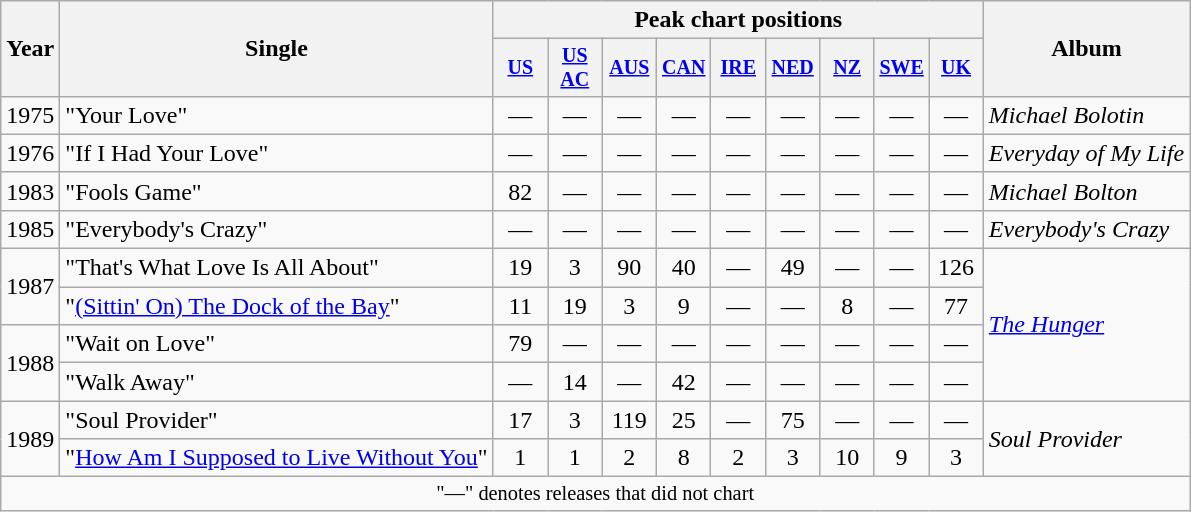<table class="wikitable" style="text-align:center;">
<tr>
<th rowspan="2">Year</th>
<th rowspan="2">Single</th>
<th colspan="9">Peak chart positions</th>
<th rowspan="2">Album</th>
</tr>
<tr style="font-size:smaller;">
<th width="30"><a href='#'>US</a><br></th>
<th width="30"><a href='#'>US AC</a><br></th>
<th width="30"><a href='#'>AUS</a><br></th>
<th width="30"><a href='#'>CAN</a><br></th>
<th width="30"><a href='#'>IRE</a><br></th>
<th width="30"><a href='#'>NED</a><br></th>
<th width="30"><a href='#'>NZ</a><br></th>
<th width="30"><a href='#'>SWE</a><br></th>
<th width="30"><a href='#'>UK</a><br></th>
</tr>
<tr>
<td>1975</td>
<td align="left">"Your Love"</td>
<td>—</td>
<td>—</td>
<td>—</td>
<td>—</td>
<td>—</td>
<td>—</td>
<td>—</td>
<td>—</td>
<td>—</td>
<td align="left"><em>Michael Bolotin</em></td>
</tr>
<tr>
<td>1976</td>
<td align="left">"If I Had Your Love"</td>
<td>—</td>
<td>—</td>
<td>—</td>
<td>—</td>
<td>—</td>
<td>—</td>
<td>—</td>
<td>—</td>
<td>—</td>
<td align="left"><em>Everyday of My Life</em></td>
</tr>
<tr>
<td>1983</td>
<td align="left">"Fools Game"</td>
<td>82</td>
<td>—</td>
<td>—</td>
<td>—</td>
<td>—</td>
<td>—</td>
<td>—</td>
<td>—</td>
<td>—</td>
<td align="left"><em>Michael Bolton</em></td>
</tr>
<tr>
<td>1985</td>
<td align="left">"Everybody's Crazy"</td>
<td>—</td>
<td>—</td>
<td>—</td>
<td>—</td>
<td>—</td>
<td>—</td>
<td>—</td>
<td>—</td>
<td>—</td>
<td align="left"><em>Everybody's Crazy</em></td>
</tr>
<tr>
<td rowspan="2">1987</td>
<td align="left">"That's What Love Is All About"</td>
<td>19</td>
<td>3</td>
<td>90</td>
<td>40</td>
<td>—</td>
<td>49</td>
<td>—</td>
<td>—</td>
<td>126</td>
<td align="left" rowspan="4"><em><a href='#'>The Hunger</a></em></td>
</tr>
<tr>
<td align="left">"<a href='#'>(Sittin' On) The Dock of the Bay</a>"</td>
<td>11</td>
<td>19</td>
<td>3</td>
<td>9</td>
<td>—</td>
<td>—</td>
<td>8</td>
<td>—</td>
<td>77</td>
</tr>
<tr>
<td rowspan="2">1988</td>
<td align="left">"Wait on Love"</td>
<td>79</td>
<td>—</td>
<td>—</td>
<td>—</td>
<td>—</td>
<td>—</td>
<td>—</td>
<td>—</td>
<td>—</td>
</tr>
<tr>
<td align="left">"Walk Away"</td>
<td>—</td>
<td>14</td>
<td>—</td>
<td>42</td>
<td>—</td>
<td>—</td>
<td>—</td>
<td>—</td>
<td>—</td>
</tr>
<tr>
<td rowspan="2">1989</td>
<td align="left">"Soul Provider"</td>
<td>17</td>
<td>3</td>
<td>119</td>
<td>25</td>
<td>—</td>
<td>75</td>
<td>—</td>
<td>—</td>
<td>—</td>
<td align="left" rowspan="2"><em>Soul Provider</em></td>
</tr>
<tr>
<td align="left">"<a href='#'>How Am I Supposed to Live Without You</a>"</td>
<td>1</td>
<td>1</td>
<td>2</td>
<td>8</td>
<td>2</td>
<td>3</td>
<td>10</td>
<td>9</td>
<td>3</td>
</tr>
<tr>
<td colspan="20" style="font-size:85%">"—" denotes releases that did not chart</td>
</tr>
</table>
